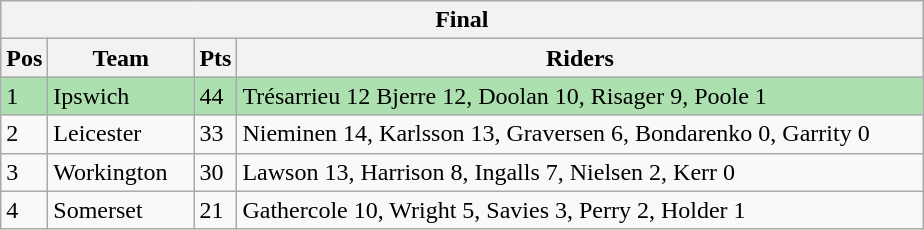<table class="wikitable">
<tr>
<th colspan="4">Final</th>
</tr>
<tr>
<th width=20>Pos</th>
<th width=90>Team</th>
<th width=20>Pts</th>
<th width=450>Riders</th>
</tr>
<tr style="background:#ACE1AF;">
<td>1</td>
<td align=left>Ipswich</td>
<td>44</td>
<td>Trésarrieu 12 Bjerre 12, Doolan 10, Risager 9, Poole 1</td>
</tr>
<tr>
<td>2</td>
<td align=left>Leicester</td>
<td>33</td>
<td>Nieminen 14, Karlsson 13, Graversen 6, Bondarenko 0, Garrity 0</td>
</tr>
<tr>
<td>3</td>
<td align=left>Workington</td>
<td>30</td>
<td>Lawson 13, Harrison 8, Ingalls 7, Nielsen 2, Kerr 0</td>
</tr>
<tr>
<td>4</td>
<td align=left>Somerset</td>
<td>21</td>
<td>Gathercole 10, Wright 5, Savies 3, Perry 2, Holder 1</td>
</tr>
</table>
